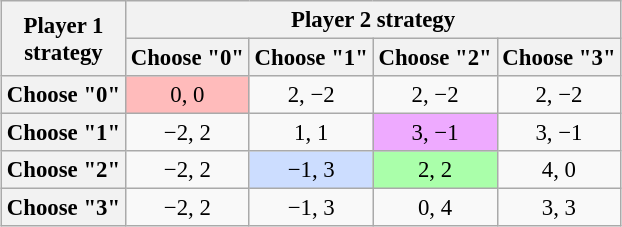<table class="wikitable floatright" style="text-align:center; font-size:95%; margin-left:1em; matrin-bottom:1ex">
<tr>
<th scope="col" rowspan="2">Player 1<br> strategy</th>
<th scope="col" colspan="4">Player 2 strategy</th>
</tr>
<tr>
<th scope="col">Choose "0"</th>
<th scope="col">Choose "1"</th>
<th scope="col">Choose "2"</th>
<th scope="col">Choose "3"</th>
</tr>
<tr>
<th scope="row">Choose "0"</th>
<td style="background:#ffbbbb">0, 0</td>
<td>2, −2</td>
<td>2, −2</td>
<td>2, −2</td>
</tr>
<tr>
<th scope="row">Choose "1"</th>
<td>−2, 2</td>
<td>1, 1</td>
<td style="background:#eeaaff">3, −1</td>
<td>3, −1</td>
</tr>
<tr>
<th scope="row">Choose "2"</th>
<td>−2, 2</td>
<td style="background:#ccddff;">−1, 3</td>
<td style="background:#aaffaa;">2, 2</td>
<td>4, 0</td>
</tr>
<tr>
<th scope="row">Choose "3"</th>
<td>−2, 2</td>
<td>−1, 3</td>
<td>0, 4</td>
<td>3, 3</td>
</tr>
</table>
